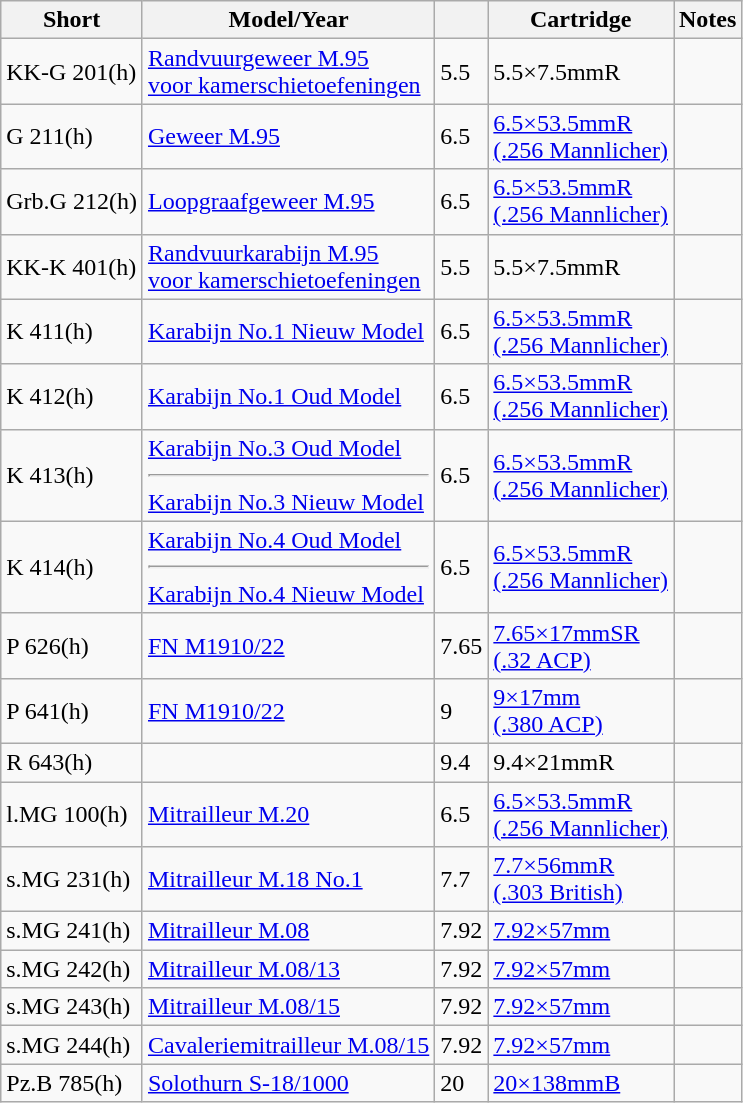<table border="1" class="wikitable sortable">
<tr>
<th>Short<br></th>
<th>Model/Year</th>
<th><br></th>
<th>Cartridge</th>
<th>Notes</th>
</tr>
<tr>
<td>KK-G 201(h)</td>
<td><a href='#'>Randvuurgeweer M.95<br>voor kamerschietoefeningen</a></td>
<td>5.5</td>
<td>5.5×7.5mmR</td>
<td></td>
</tr>
<tr>
<td>G 211(h)</td>
<td><a href='#'>Geweer M.95</a></td>
<td>6.5</td>
<td><a href='#'>6.5×53.5mmR<br>(.256 Mannlicher)</a></td>
<td></td>
</tr>
<tr>
<td>Grb.G 212(h)</td>
<td><a href='#'>Loopgraafgeweer M.95</a></td>
<td>6.5</td>
<td><a href='#'>6.5×53.5mmR<br>(.256 Mannlicher)</a></td>
<td></td>
</tr>
<tr>
<td>KK-K 401(h)</td>
<td><a href='#'>Randvuurkarabijn M.95<br>voor kamerschietoefeningen</a></td>
<td>5.5</td>
<td>5.5×7.5mmR</td>
<td></td>
</tr>
<tr>
<td>K 411(h)</td>
<td><a href='#'>Karabijn No.1 Nieuw Model</a></td>
<td>6.5</td>
<td><a href='#'>6.5×53.5mmR<br>(.256 Mannlicher)</a></td>
<td></td>
</tr>
<tr>
<td>K 412(h)</td>
<td><a href='#'>Karabijn No.1 Oud Model</a></td>
<td>6.5</td>
<td><a href='#'>6.5×53.5mmR<br>(.256 Mannlicher)</a></td>
<td></td>
</tr>
<tr>
<td>K 413(h)</td>
<td><a href='#'>Karabijn No.3 Oud Model<hr>Karabijn No.3 Nieuw Model</a></td>
<td>6.5</td>
<td><a href='#'>6.5×53.5mmR<br>(.256 Mannlicher)</a></td>
<td></td>
</tr>
<tr>
<td>K 414(h)</td>
<td><a href='#'>Karabijn No.4 Oud Model<hr>Karabijn No.4 Nieuw Model</a></td>
<td>6.5</td>
<td><a href='#'>6.5×53.5mmR<br>(.256 Mannlicher)</a></td>
<td></td>
</tr>
<tr>
<td>P 626(h)</td>
<td><a href='#'>FN M1910/22</a></td>
<td>7.65</td>
<td><a href='#'>7.65×17mmSR<br>(.32 ACP)</a></td>
<td></td>
</tr>
<tr>
<td>P 641(h)</td>
<td><a href='#'>FN M1910/22</a></td>
<td>9</td>
<td><a href='#'>9×17mm<br>(.380 ACP)</a></td>
<td></td>
</tr>
<tr>
<td>R 643(h)</td>
<td></td>
<td>9.4</td>
<td>9.4×21mmR</td>
<td></td>
</tr>
<tr>
<td>l.MG 100(h)</td>
<td><a href='#'>Mitrailleur M.20</a></td>
<td>6.5</td>
<td><a href='#'>6.5×53.5mmR<br>(.256 Mannlicher)</a></td>
<td></td>
</tr>
<tr>
<td>s.MG 231(h)</td>
<td><a href='#'>Mitrailleur M.18 No.1</a></td>
<td>7.7</td>
<td><a href='#'>7.7×56mmR<br>(.303 British)</a></td>
<td></td>
</tr>
<tr>
<td>s.MG 241(h)</td>
<td><a href='#'>Mitrailleur M.08</a></td>
<td>7.92</td>
<td><a href='#'>7.92×57mm</a></td>
<td></td>
</tr>
<tr>
<td>s.MG 242(h)</td>
<td><a href='#'>Mitrailleur M.08/13</a></td>
<td>7.92</td>
<td><a href='#'>7.92×57mm</a></td>
<td></td>
</tr>
<tr>
<td>s.MG 243(h)</td>
<td><a href='#'>Mitrailleur M.08/15</a></td>
<td>7.92</td>
<td><a href='#'>7.92×57mm</a></td>
<td></td>
</tr>
<tr>
<td>s.MG 244(h)</td>
<td><a href='#'>Cavaleriemitrailleur M.08/15</a></td>
<td>7.92</td>
<td><a href='#'>7.92×57mm</a></td>
<td></td>
</tr>
<tr>
<td>Pz.B 785(h)</td>
<td><a href='#'>Solothurn S-18/1000</a></td>
<td>20</td>
<td><a href='#'>20×138mmB</a></td>
<td></td>
</tr>
</table>
